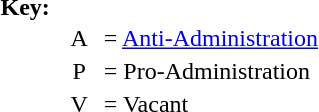<table>
<tr valign=top>
<th>Key:</th>
<td><br><table>
<tr>
<td align=center width=25px >A</td>
<td>= <a href='#'>Anti-Administration</a></td>
</tr>
<tr>
<td align=center width=25px >P</td>
<td>= Pro-Administration</td>
</tr>
<tr>
<td align=center width=25px >V</td>
<td>= Vacant</td>
</tr>
</table>
</td>
</tr>
</table>
